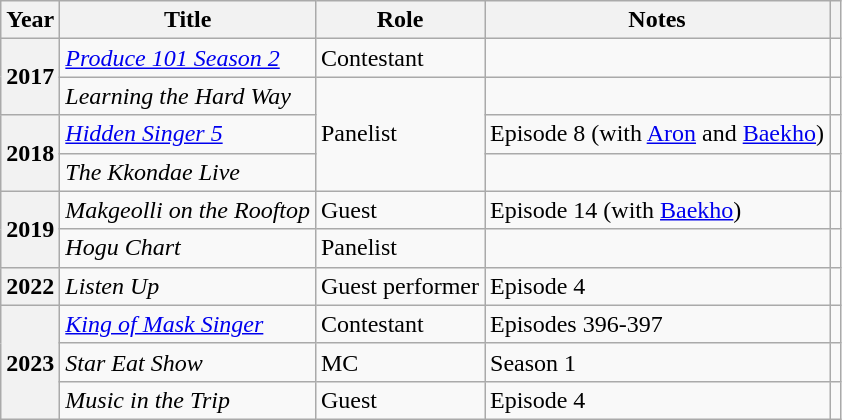<table class="wikitable sortable plainrowheaders">
<tr>
<th scope="col">Year</th>
<th scope="col">Title</th>
<th scope="col">Role</th>
<th scope="col">Notes</th>
<th scope="col" class="unsortable"></th>
</tr>
<tr>
<th scope="row" rowspan="2">2017</th>
<td><em><a href='#'>Produce 101 Season 2</a></em></td>
<td>Contestant</td>
<td></td>
<td></td>
</tr>
<tr>
<td><em>Learning the Hard Way</em></td>
<td rowspan=3>Panelist</td>
<td></td>
<td></td>
</tr>
<tr>
<th scope="row" rowspan="2">2018</th>
<td><em><a href='#'>Hidden Singer 5</a></em></td>
<td>Episode 8 (with <a href='#'>Aron</a> and <a href='#'>Baekho</a>)</td>
<td></td>
</tr>
<tr>
<td><em>The Kkondae Live</em></td>
<td></td>
<td></td>
</tr>
<tr>
<th scope="row" rowspan="2">2019</th>
<td><em>Makgeolli on the Rooftop</em></td>
<td>Guest</td>
<td>Episode 14 (with <a href='#'>Baekho</a>)</td>
<td></td>
</tr>
<tr>
<td><em>Hogu Chart</em></td>
<td>Panelist</td>
<td></td>
<td></td>
</tr>
<tr>
<th scope="row">2022</th>
<td><em>Listen Up</em></td>
<td>Guest performer</td>
<td>Episode 4</td>
<td></td>
</tr>
<tr>
<th scope="row" rowspan="3">2023</th>
<td><em><a href='#'>King of Mask Singer</a></em></td>
<td>Contestant</td>
<td>Episodes 396-397</td>
<td></td>
</tr>
<tr>
<td><em>Star Eat Show</em></td>
<td>MC</td>
<td>Season 1</td>
<td></td>
</tr>
<tr>
<td><em>Music in the Trip</em></td>
<td>Guest</td>
<td>Episode 4</td>
<td></td>
</tr>
</table>
